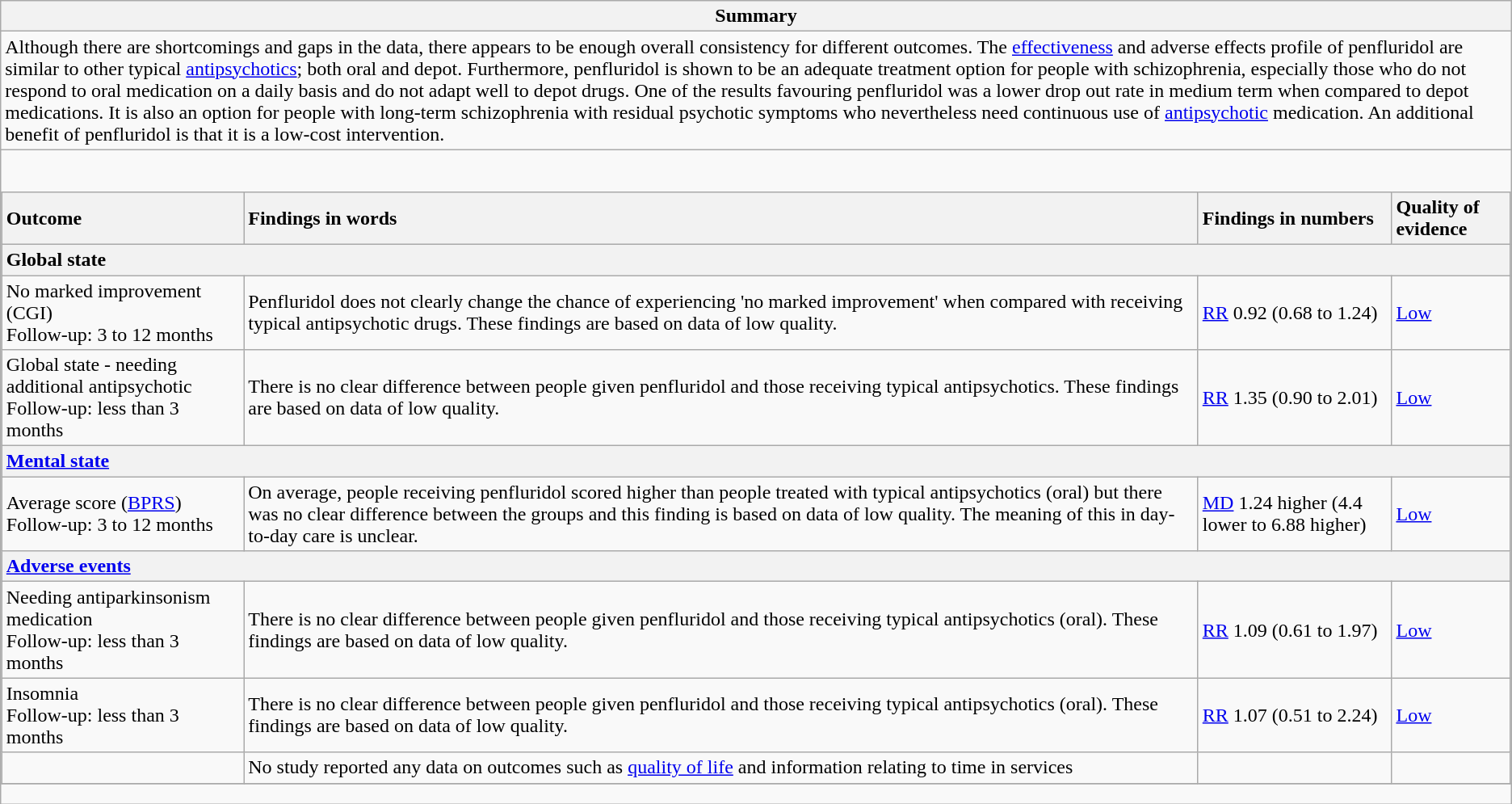<table class="wikitable">
<tr>
<th>Summary</th>
</tr>
<tr>
<td>Although there are shortcomings and gaps in the data, there appears to be enough overall consistency for different outcomes. The <a href='#'>effectiveness</a> and adverse effects profile of penfluridol are similar to other typical <a href='#'>antipsychotics</a>; both oral and depot. Furthermore, penfluridol is shown to be an adequate treatment option for people with schizophrenia, especially those who do not respond to oral medication on a daily basis and do not adapt well to depot drugs. One of the results favouring penfluridol was a lower drop out rate in medium term when compared to depot medications. It is also an option for people with long-term schizophrenia with residual psychotic symptoms who nevertheless need continuous use of <a href='#'>antipsychotic</a> medication. An additional benefit of penfluridol is that it is a low-cost intervention.</td>
</tr>
<tr>
<td style="padding:0;"><br><table class="wikitable collapsible collapsed" style="width:100%;">
<tr>
<th scope="col" style="text-align: left;">Outcome</th>
<th scope="col" style="text-align: left;">Findings in words</th>
<th scope="col" style="text-align: left;">Findings in numbers</th>
<th scope="col" style="text-align: left;">Quality of evidence</th>
</tr>
<tr>
<th colspan="4" style="text-align: left;">Global state</th>
</tr>
<tr>
<td>No marked improvement (CGI)<br>Follow-up: 3 to 12 months</td>
<td>Penfluridol does not clearly change the chance of experiencing 'no marked improvement' when compared with receiving typical antipsychotic drugs. These findings are based on data of low quality.</td>
<td><a href='#'>RR</a> 0.92 (0.68 to 1.24)</td>
<td><a href='#'>Low</a></td>
</tr>
<tr>
<td>Global state - needing additional antipsychotic<br>Follow-up: less than 3 months</td>
<td>There is no clear difference between people given penfluridol and those receiving typical antipsychotics. These findings are based on data of low quality.</td>
<td><a href='#'>RR</a> 1.35 (0.90 to 2.01)</td>
<td><a href='#'>Low</a></td>
</tr>
<tr>
<th colspan="4" style="text-align: left;"><a href='#'>Mental state</a></th>
</tr>
<tr>
<td>Average score (<a href='#'>BPRS</a>)<br>Follow-up: 3 to 12 months</td>
<td>On average, people receiving penfluridol scored higher than people treated with typical antipsychotics (oral) but there was no clear difference between the groups and this finding is based on data of low quality. The meaning of this in day-to-day care is unclear.</td>
<td><a href='#'>MD</a> 1.24 higher (4.4 lower to 6.88 higher)</td>
<td><a href='#'>Low</a></td>
</tr>
<tr>
<th colspan="4" style="text-align: left;"><a href='#'>Adverse events</a></th>
</tr>
<tr>
<td>Needing antiparkinsonism medication<br>Follow-up: less than 3 months</td>
<td>There is no clear difference between people given penfluridol and those receiving typical antipsychotics (oral). These findings are based on data of low quality.</td>
<td><a href='#'>RR</a> 1.09 (0.61 to 1.97)</td>
<td><a href='#'>Low</a></td>
</tr>
<tr>
<td>Insomnia<br>Follow-up: less than 3 months</td>
<td>There is no clear difference between people given penfluridol and those receiving typical antipsychotics (oral). These findings are based on data of low quality.</td>
<td><a href='#'>RR</a> 1.07 (0.51 to 2.24)</td>
<td><a href='#'>Low</a></td>
</tr>
<tr>
<td></td>
<td>No study reported any data on outcomes such as <a href='#'>quality of life</a> and information relating to time in services</td>
<td></td>
<td></td>
</tr>
<tr>
</tr>
</table>
</td>
</tr>
</table>
